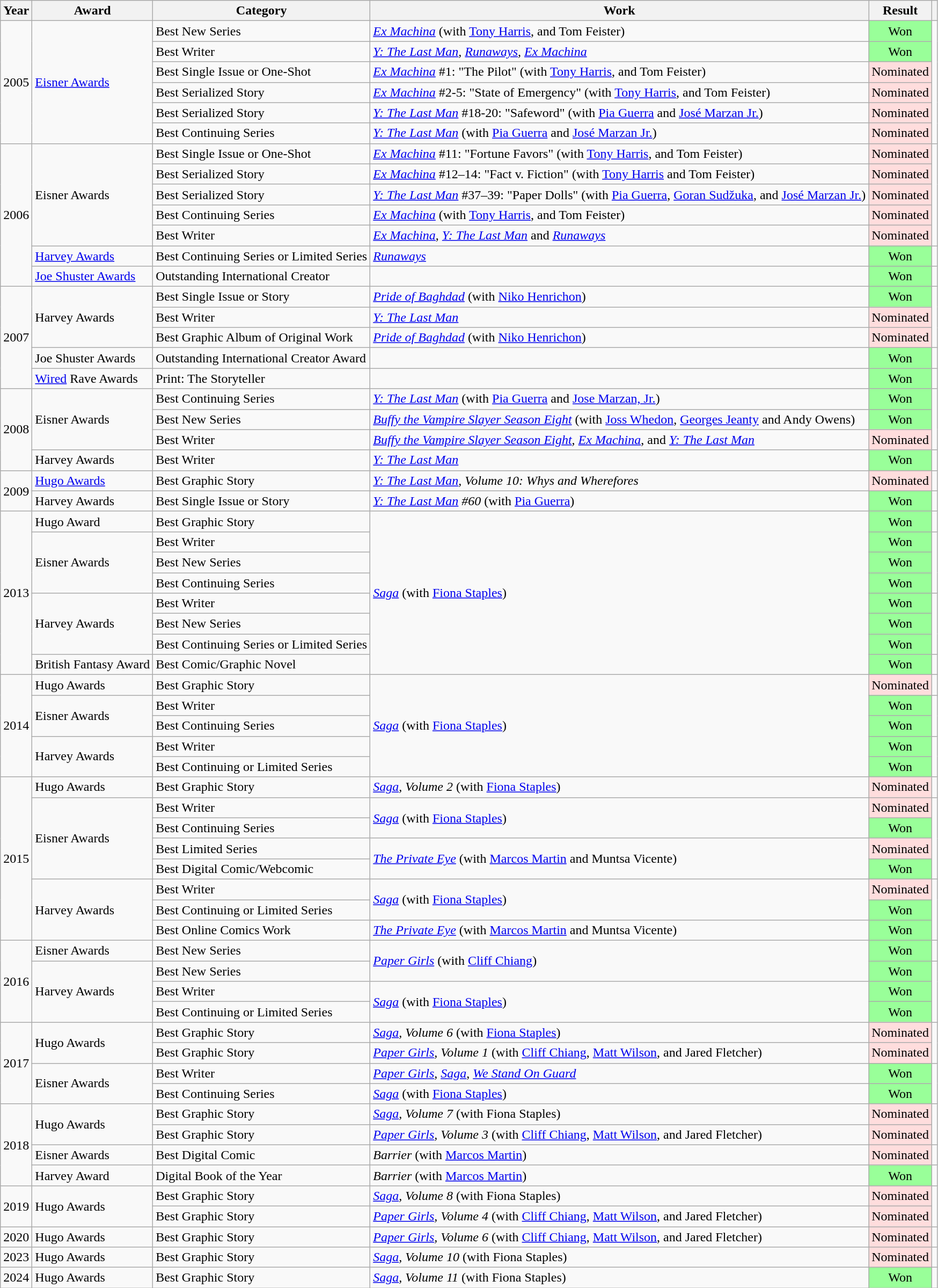<table class="wikitable">
<tr>
<th>Year</th>
<th>Award</th>
<th>Category</th>
<th>Work</th>
<th>Result</th>
<th></th>
</tr>
<tr>
<td rowspan="6">2005</td>
<td rowspan="6"><a href='#'>Eisner Awards</a></td>
<td>Best New Series</td>
<td><em><a href='#'>Ex Machina</a></em> (with <a href='#'>Tony Harris</a>, and Tom Feister)</td>
<td style="background:#9f9; color:black; vertical-align:middle; text-align:center;" class="yes table-yes2">Won</td>
<td rowspan="6"></td>
</tr>
<tr>
<td>Best Writer</td>
<td><em><a href='#'>Y: The Last Man</a>, <a href='#'>Runaways</a>, <a href='#'>Ex Machina</a></em></td>
<td style="background:#9f9; color:black; vertical-align:middle; text-align:center;" class="yes table-yes2">Won</td>
</tr>
<tr>
<td>Best Single Issue or One-Shot</td>
<td><em><a href='#'>Ex Machina</a></em> #1: "The Pilot" (with <a href='#'>Tony Harris</a>, and Tom Feister)</td>
<td style="background: #FDD; color: black; vertical-align: middle; text-align: center; " class="no table-no2">Nominated</td>
</tr>
<tr>
<td>Best Serialized Story</td>
<td><em><a href='#'>Ex Machina</a></em> #2-5: "State of Emergency" (with <a href='#'>Tony Harris</a>, and Tom Feister)</td>
<td style="background: #FDD; color: black; vertical-align: middle; text-align: center; " class="no table-no2">Nominated</td>
</tr>
<tr>
<td>Best Serialized Story</td>
<td><em><a href='#'>Y: The Last Man</a></em> #18-20: "Safeword" (with <a href='#'>Pia Guerra</a> and <a href='#'>José Marzan Jr.</a>)</td>
<td style="background: #FDD; color: black; vertical-align: middle; text-align: center; " class="no table-no2">Nominated</td>
</tr>
<tr>
<td>Best Continuing Series</td>
<td><em><a href='#'>Y: The Last Man</a></em> (with <a href='#'>Pia Guerra</a> and <a href='#'>José Marzan Jr.</a>)</td>
<td style="background: #FDD; color: black; vertical-align: middle; text-align: center; " class="no table-no2">Nominated</td>
</tr>
<tr>
<td rowspan="7">2006</td>
<td rowspan="5">Eisner Awards</td>
<td>Best Single Issue or One-Shot</td>
<td><em><a href='#'>Ex Machina</a></em> #11: "Fortune Favors" (with <a href='#'>Tony Harris</a>, and Tom Feister)</td>
<td style="background: #FDD; color: black; vertical-align: middle; text-align: center; " class="no table-no2">Nominated</td>
<td rowspan="5"></td>
</tr>
<tr>
<td>Best Serialized Story</td>
<td><em><a href='#'>Ex Machina</a></em> #12–14: "Fact v. Fiction" (with <a href='#'>Tony Harris</a> and Tom Feister)</td>
<td style="background: #FDD; color: black; vertical-align: middle; text-align: center; " class="no table-no2">Nominated</td>
</tr>
<tr>
<td>Best Serialized Story</td>
<td><em><a href='#'>Y: The Last Man</a></em> #37–39: "Paper Dolls" (with <a href='#'>Pia Guerra</a>, <a href='#'>Goran Sudžuka</a>, and <a href='#'>José Marzan Jr.</a>)</td>
<td style="background: #FDD; color: black; vertical-align: middle; text-align: center; " class="no table-no2">Nominated</td>
</tr>
<tr>
<td>Best Continuing Series</td>
<td><em><a href='#'>Ex Machina</a></em> (with <a href='#'>Tony Harris</a>, and Tom Feister)</td>
<td style="background: #FDD; color: black; vertical-align: middle; text-align: center; " class="no table-no2">Nominated</td>
</tr>
<tr>
<td>Best Writer</td>
<td><em><a href='#'>Ex Machina</a></em>, <em><a href='#'>Y: The Last Man</a></em> and <em><a href='#'>Runaways</a></em></td>
<td style="background: #FDD; color: black; vertical-align: middle; text-align: center; " class="no table-no2">Nominated</td>
</tr>
<tr>
<td><a href='#'>Harvey Awards</a></td>
<td>Best Continuing Series or Limited Series</td>
<td><em><a href='#'>Runaways</a></em></td>
<td style="background:#9f9; color:black; vertical-align:middle; text-align:center;" class="yes table-yes2">Won</td>
<td></td>
</tr>
<tr>
<td><a href='#'>Joe Shuster Awards</a></td>
<td>Outstanding International Creator</td>
<td></td>
<td style="background:#9f9; color:black; vertical-align:middle; text-align:center;" class="yes table-yes2">Won</td>
<td></td>
</tr>
<tr>
<td rowspan="5">2007</td>
<td rowspan="3">Harvey Awards</td>
<td>Best Single Issue or Story</td>
<td><em><a href='#'>Pride of Baghdad</a></em> (with <a href='#'>Niko Henrichon</a>)</td>
<td style="background:#9f9; color:black; vertical-align:middle; text-align:center;" class="yes table-yes2">Won</td>
<td rowspan="3"></td>
</tr>
<tr>
<td>Best Writer</td>
<td><em><a href='#'>Y: The Last Man</a></em></td>
<td style="background: #FDD; color: black; vertical-align: middle; text-align: center; " class="no table-no2">Nominated</td>
</tr>
<tr>
<td>Best Graphic Album of Original Work</td>
<td><em><a href='#'>Pride of Baghdad</a></em> (with <a href='#'>Niko Henrichon</a>)</td>
<td style="background: #FDD; color: black; vertical-align: middle; text-align: center; " class="no table-no2">Nominated</td>
</tr>
<tr>
<td>Joe Shuster Awards</td>
<td>Outstanding International Creator Award</td>
<td></td>
<td style="background:#9f9; color:black; vertical-align:middle; text-align:center;" class="yes table-yes2">Won</td>
<td></td>
</tr>
<tr>
<td><a href='#'>Wired</a> Rave Awards</td>
<td>Print: The Storyteller</td>
<td></td>
<td style="background:#9f9; color:black; vertical-align:middle; text-align:center;" class="yes table-yes2">Won</td>
<td></td>
</tr>
<tr>
<td rowspan="4">2008</td>
<td rowspan="3">Eisner Awards</td>
<td>Best Continuing Series</td>
<td><em><a href='#'>Y: The Last Man</a></em> (with <a href='#'>Pia Guerra</a> and <a href='#'>Jose Marzan, Jr.</a>)</td>
<td style="background:#9f9; color:black; vertical-align:middle; text-align:center;" class="yes table-yes2">Won</td>
<td rowspan="3"></td>
</tr>
<tr>
<td>Best New Series</td>
<td><em><a href='#'>Buffy the Vampire Slayer Season Eight</a></em> (with <a href='#'>Joss Whedon</a>, <a href='#'>Georges Jeanty</a> and Andy Owens)</td>
<td style="background:#9f9; color:black; vertical-align:middle; text-align:center;" class="yes table-yes2">Won</td>
</tr>
<tr>
<td>Best Writer</td>
<td><em><a href='#'>Buffy the Vampire Slayer Season Eight</a>,</em> <em><a href='#'>Ex Machina</a></em>, and <em><a href='#'>Y: The Last Man</a></em></td>
<td style="background: #FDD; color: black; vertical-align: middle; text-align: center; " class="no table-no2">Nominated</td>
</tr>
<tr>
<td>Harvey Awards</td>
<td>Best Writer</td>
<td><em><a href='#'>Y: The Last Man</a></em></td>
<td style="background:#9f9; color:black; vertical-align:middle; text-align:center;" class="yes table-yes2">Won</td>
<td></td>
</tr>
<tr>
<td rowspan="2">2009</td>
<td><a href='#'>Hugo Awards</a></td>
<td>Best Graphic Story</td>
<td><em><a href='#'>Y: The Last Man</a>, Volume 10: Whys and Wherefores</em></td>
<td style="background: #FDD; color: black; vertical-align: middle; text-align: center; " class="no table-no2">Nominated</td>
<td></td>
</tr>
<tr>
<td>Harvey Awards</td>
<td>Best Single Issue or Story</td>
<td><em><a href='#'>Y: The Last Man</a> #60</em> (with <a href='#'>Pia Guerra</a>)</td>
<td style="background:#9f9; color:black; vertical-align:middle; text-align:center;" class="yes table-yes2">Won</td>
<td></td>
</tr>
<tr>
<td rowspan="8">2013</td>
<td>Hugo Award</td>
<td>Best Graphic Story</td>
<td rowspan="8"><a href='#'><em>Saga</em></a> (with <a href='#'>Fiona Staples</a>)</td>
<td style="background:#9f9; color:black; vertical-align:middle; text-align:center;" class="yes table-yes2">Won</td>
<td></td>
</tr>
<tr>
<td rowspan="3">Eisner Awards</td>
<td>Best Writer</td>
<td style="background:#9f9; color:black; vertical-align:middle; text-align:center;" class="yes table-yes2">Won</td>
<td rowspan="3"></td>
</tr>
<tr>
<td>Best New Series</td>
<td style="background:#9f9; color:black; vertical-align:middle; text-align:center;" class="yes table-yes2">Won</td>
</tr>
<tr>
<td>Best Continuing Series</td>
<td style="background:#9f9; color:black; vertical-align:middle; text-align:center;" class="yes table-yes2">Won</td>
</tr>
<tr>
<td rowspan="3">Harvey Awards</td>
<td>Best Writer</td>
<td style="background:#9f9; color:black; vertical-align:middle; text-align:center;" class="yes table-yes2">Won</td>
<td rowspan="3"></td>
</tr>
<tr>
<td>Best New Series</td>
<td style="background:#9f9; color:black; vertical-align:middle; text-align:center;" class="yes table-yes2">Won</td>
</tr>
<tr>
<td>Best Continuing Series or Limited Series</td>
<td style="background:#9f9; color:black; vertical-align:middle; text-align:center;" class="yes table-yes2">Won</td>
</tr>
<tr>
<td>British Fantasy Award</td>
<td>Best Comic/Graphic Novel</td>
<td style="background:#9f9; color:black; vertical-align:middle; text-align:center;" class="yes table-yes2">Won</td>
<td></td>
</tr>
<tr>
<td rowspan="5">2014</td>
<td>Hugo Awards</td>
<td>Best Graphic Story</td>
<td rowspan="5"><a href='#'><em>Saga</em></a> (with <a href='#'>Fiona Staples</a>)</td>
<td style="background: #FDD; color: black; vertical-align: middle; text-align: center; " class="no table-no2">Nominated</td>
<td></td>
</tr>
<tr>
<td rowspan="2">Eisner Awards</td>
<td>Best Writer</td>
<td style="background:#9f9; color:black; vertical-align:middle; text-align:center;" class="yes table-yes2">Won</td>
<td rowspan="2"></td>
</tr>
<tr>
<td>Best Continuing Series</td>
<td style="background:#9f9; color:black; vertical-align:middle; text-align:center;" class="yes table-yes2">Won</td>
</tr>
<tr>
<td rowspan="2">Harvey Awards</td>
<td>Best Writer</td>
<td style="background:#9f9; color:black; vertical-align:middle; text-align:center;" class="yes table-yes2">Won</td>
<td rowspan="2"></td>
</tr>
<tr>
<td>Best Continuing or Limited Series</td>
<td style="background:#9f9; color:black; vertical-align:middle; text-align:center;" class="yes table-yes2">Won</td>
</tr>
<tr>
<td rowspan="8">2015</td>
<td>Hugo Awards</td>
<td>Best Graphic Story</td>
<td><em><a href='#'>Saga</a>, Volume 2</em> (with <a href='#'>Fiona Staples</a>)</td>
<td style="background: #FDD; color: black; vertical-align: middle; text-align: center; " class="no table-no2">Nominated</td>
<td></td>
</tr>
<tr>
<td rowspan="4">Eisner Awards</td>
<td>Best Writer</td>
<td rowspan="2"><a href='#'><em>Saga</em></a> (with <a href='#'>Fiona Staples</a>)</td>
<td style="background: #FDD; color: black; vertical-align: middle; text-align: center; " class="no table-no2">Nominated</td>
<td rowspan="4"></td>
</tr>
<tr>
<td>Best Continuing Series</td>
<td style="background:#9f9; color:black; vertical-align:middle; text-align:center;" class="yes table-yes2">Won</td>
</tr>
<tr>
<td>Best Limited Series</td>
<td rowspan="2"><em><a href='#'>The Private Eye</a></em> (with <a href='#'>Marcos Martin</a> and Muntsa Vicente)</td>
<td style="background: #FDD; color: black; vertical-align: middle; text-align: center; " class="no table-no2">Nominated</td>
</tr>
<tr>
<td>Best Digital Comic/Webcomic</td>
<td style="background:#9f9; color:black; vertical-align:middle; text-align:center;" class="yes table-yes2">Won</td>
</tr>
<tr>
<td rowspan="3">Harvey Awards</td>
<td>Best Writer</td>
<td rowspan="2"><a href='#'><em>Saga</em></a> (with <a href='#'>Fiona Staples</a>)</td>
<td style="background: #FDD; color: black; vertical-align: middle; text-align: center; " class="no table-no2">Nominated</td>
<td rowspan="3"></td>
</tr>
<tr>
<td>Best Continuing or Limited Series</td>
<td style="background:#9f9; color:black; vertical-align:middle; text-align:center;" class="yes table-yes2">Won</td>
</tr>
<tr>
<td>Best Online Comics Work</td>
<td><em><a href='#'>The Private Eye</a></em> (with <a href='#'>Marcos Martin</a> and Muntsa Vicente)</td>
<td style="background:#9f9; color:black; vertical-align:middle; text-align:center;" class="yes table-yes2">Won</td>
</tr>
<tr>
<td rowspan="4">2016</td>
<td>Eisner Awards</td>
<td>Best New Series</td>
<td rowspan="2"><em><a href='#'>Paper Girls</a></em> (with <a href='#'>Cliff Chiang</a>)</td>
<td style="background:#9f9; color:black; vertical-align:middle; text-align:center;" class="yes table-yes2">Won</td>
<td></td>
</tr>
<tr>
<td rowspan="3">Harvey Awards</td>
<td>Best New Series</td>
<td style="background:#9f9; color:black; vertical-align:middle; text-align:center;" class="yes table-yes2">Won</td>
<td rowspan="3"></td>
</tr>
<tr>
<td>Best Writer</td>
<td rowspan="2"><a href='#'><em>Saga</em></a> (with <a href='#'>Fiona Staples</a>)</td>
<td style="background:#9f9; color:black; vertical-align:middle; text-align:center;" class="yes table-yes2">Won</td>
</tr>
<tr>
<td>Best Continuing or Limited Series</td>
<td style="background:#9f9; color:black; vertical-align:middle; text-align:center;" class="yes table-yes2">Won</td>
</tr>
<tr>
<td rowspan="4">2017</td>
<td rowspan="2">Hugo Awards</td>
<td>Best Graphic Story</td>
<td><em><a href='#'>Saga</a>, Volume 6</em> (with <a href='#'>Fiona Staples</a>)</td>
<td style="background: #FDD; color: black; vertical-align: middle; text-align: center; " class="no table-no2">Nominated</td>
<td rowspan="2"></td>
</tr>
<tr>
<td>Best Graphic Story</td>
<td><em><a href='#'>Paper Girls</a>, Volume 1</em> (with <a href='#'>Cliff Chiang</a>, <a href='#'>Matt Wilson</a>, and Jared Fletcher)</td>
<td style="background: #FDD; color: black; vertical-align: middle; text-align: center; " class="no table-no2">Nominated</td>
</tr>
<tr>
<td rowspan="2">Eisner Awards</td>
<td>Best Writer</td>
<td><em><a href='#'>Paper Girls</a></em>, <em><a href='#'>Saga</a></em>, <em><a href='#'>We Stand On Guard</a></em></td>
<td style="background:#9f9; color:black; vertical-align:middle; text-align:center;" class="yes table-yes2">Won</td>
<td rowspan="2"></td>
</tr>
<tr>
<td>Best Continuing Series</td>
<td><a href='#'><em>Saga</em></a> (with <a href='#'>Fiona Staples</a>)</td>
<td style="background:#9f9; color:black; vertical-align:middle; text-align:center;" class="yes table-yes2">Won</td>
</tr>
<tr>
<td rowspan="4">2018</td>
<td rowspan="2">Hugo Awards</td>
<td>Best Graphic Story</td>
<td><em><a href='#'>Saga</a>, Volume 7</em> (with Fiona Staples)</td>
<td style="background: #FDD; color: black; vertical-align: middle; text-align: center; " class="no table-no2">Nominated</td>
<td rowspan="2"></td>
</tr>
<tr>
<td>Best Graphic Story</td>
<td><em><a href='#'>Paper Girls</a>, Volume 3</em> (with <a href='#'>Cliff Chiang</a>, <a href='#'>Matt Wilson</a>, and Jared Fletcher)</td>
<td style="background: #FDD; color: black; vertical-align: middle; text-align: center; " class="no table-no2">Nominated</td>
</tr>
<tr>
<td>Eisner Awards</td>
<td>Best Digital Comic</td>
<td><em>Barrier</em> (with <a href='#'>Marcos Martin</a>)</td>
<td style="background: #FDD; color: black; vertical-align: middle; text-align: center; " class="no table-no2">Nominated</td>
<td></td>
</tr>
<tr>
<td>Harvey Award</td>
<td>Digital Book of the Year</td>
<td><em>Barrier</em> (with <a href='#'>Marcos Martin</a>)</td>
<td style="background:#9f9; color:black; vertical-align:middle; text-align:center;" class="yes table-yes2">Won</td>
<td></td>
</tr>
<tr>
<td rowspan="2">2019</td>
<td rowspan="2">Hugo Awards</td>
<td>Best Graphic Story</td>
<td><em><a href='#'>Saga</a>, Volume 8</em> (with Fiona Staples)</td>
<td style="background: #FDD; color: black; vertical-align: middle; text-align: center; " class="no table-no2">Nominated</td>
<td rowspan="2"></td>
</tr>
<tr>
<td>Best Graphic Story</td>
<td><em><a href='#'>Paper Girls</a>, Volume 4</em> (with <a href='#'>Cliff Chiang</a>, <a href='#'>Matt Wilson</a>, and Jared Fletcher)</td>
<td style="background: #FDD; color: black; vertical-align: middle; text-align: center; " class="no table-no2">Nominated</td>
</tr>
<tr>
<td>2020</td>
<td>Hugo Awards</td>
<td>Best Graphic Story</td>
<td><em><a href='#'>Paper Girls</a>, Volume 6</em> (with <a href='#'>Cliff Chiang</a>, <a href='#'>Matt Wilson</a>, and Jared Fletcher)</td>
<td style="background: #FDD; color: black; vertical-align: middle; text-align: center; " class="no table-no2">Nominated</td>
<td></td>
</tr>
<tr>
<td>2023</td>
<td>Hugo Awards</td>
<td>Best Graphic Story</td>
<td><em><a href='#'>Saga</a>, Volume 10</em> (with Fiona Staples)</td>
<td style="background: #FDD; color: black; vertical-align: middle; text-align: center; " class="no table-no2">Nominated</td>
<td></td>
</tr>
<tr>
<td>2024</td>
<td>Hugo Awards</td>
<td>Best Graphic Story</td>
<td><em><a href='#'>Saga</a>, Volume 11</em> (with Fiona Staples)</td>
<td style="background:#9f9; color:black; vertical-align:middle; text-align:center;" class="yes table-yes2">Won</td>
<td></td>
</tr>
</table>
